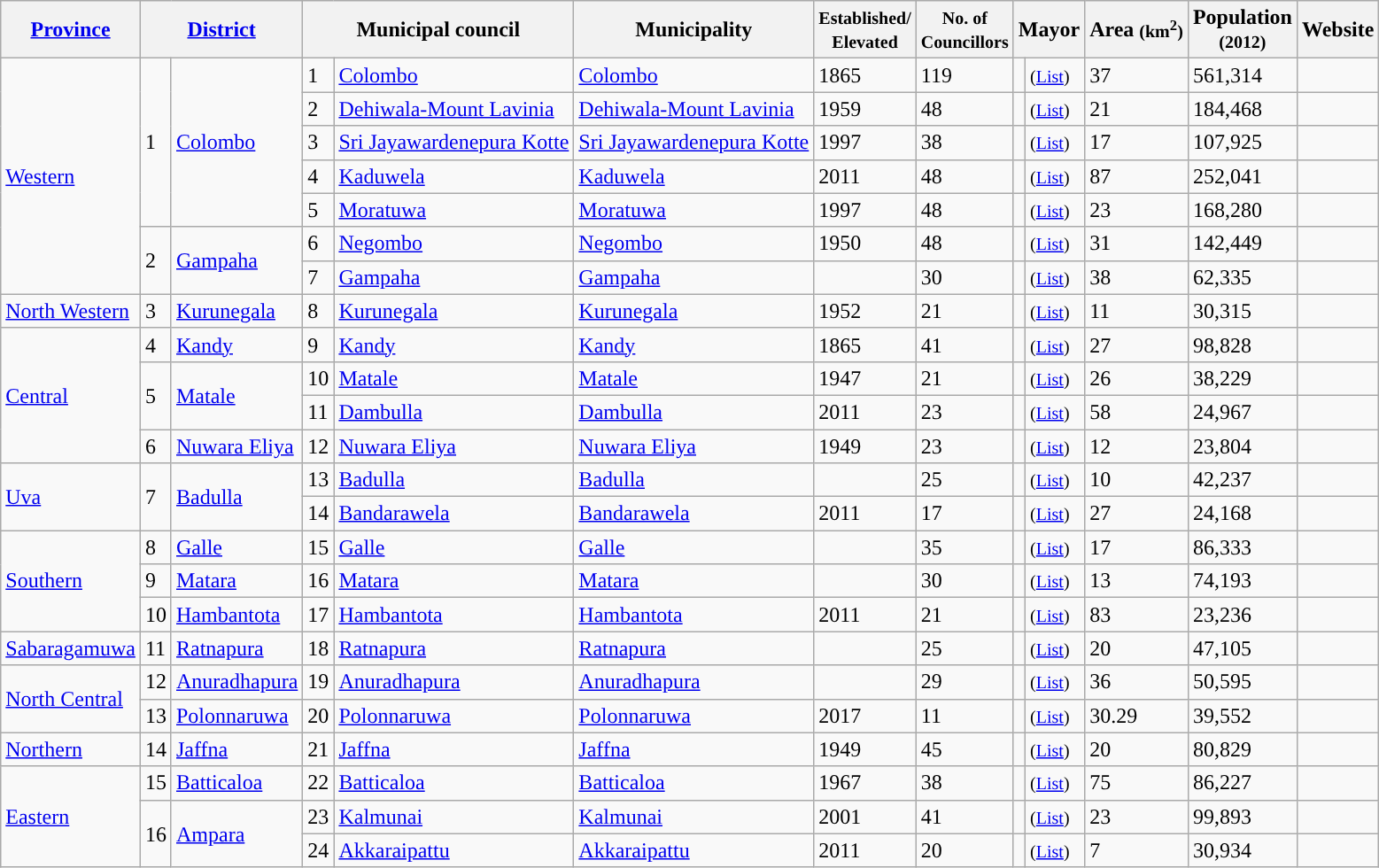<table class="wikitable sortable">
<tr>
<th><a href='#'>Province</a></th>
<th colspan="2"><a href='#'>District</a></th>
<th colspan="2">Municipal council</th>
<th>Municipality</th>
<th><small>Established/<br>Elevated</small></th>
<th><small>No. of<br>Councillors</small></th>
<th colspan="2">Mayor</th>
<th>Area <small>(km<sup>2</sup>)</small><br></th>
<th>Population<br><small>(2012)</small></th>
<th>Website</th>
</tr>
<tr>
<td rowspan="7"><a href='#'>Western</a></td>
<td rowspan="5">1</td>
<td rowspan="5"><a href='#'>Colombo</a></td>
<td>1</td>
<td><a href='#'>Colombo</a></td>
<td><a href='#'>Colombo</a></td>
<td>1865</td>
<td>119</td>
<td !align="center" style="background-color: "></td>
<td><small>(<a href='#'>List</a>)</small></td>
<td>37</td>
<td>561,314</td>
<td></td>
</tr>
<tr>
<td>2</td>
<td><a href='#'>Dehiwala-Mount Lavinia</a></td>
<td><a href='#'>Dehiwala-Mount Lavinia</a></td>
<td>1959</td>
<td>48</td>
<td !align="center" style="background:"></td>
<td><small>(<a href='#'>List</a>)</small></td>
<td>21</td>
<td>184,468</td>
<td></td>
</tr>
<tr>
<td>3</td>
<td><a href='#'>Sri Jayawardenepura Kotte</a></td>
<td><a href='#'>Sri Jayawardenepura Kotte</a></td>
<td>1997</td>
<td>38</td>
<td !align="center" style="background:"></td>
<td><small>(<a href='#'>List</a>)</small></td>
<td>17</td>
<td>107,925</td>
<td></td>
</tr>
<tr>
<td>4</td>
<td><a href='#'>Kaduwela</a></td>
<td><a href='#'>Kaduwela</a></td>
<td>2011</td>
<td>48</td>
<td !align="center" style="background:"></td>
<td><small>(<a href='#'>List</a>)</small></td>
<td>87</td>
<td>252,041</td>
<td></td>
</tr>
<tr>
<td>5</td>
<td><a href='#'>Moratuwa</a></td>
<td><a href='#'>Moratuwa</a></td>
<td>1997</td>
<td>48</td>
<td !align="center" style="background:"></td>
<td><small>(<a href='#'>List</a>)</small></td>
<td>23</td>
<td>168,280</td>
<td></td>
</tr>
<tr>
<td rowspan="2">2</td>
<td rowspan="2"><a href='#'>Gampaha</a></td>
<td>6</td>
<td><a href='#'>Negombo</a></td>
<td><a href='#'>Negombo</a></td>
<td>1950</td>
<td>48</td>
<td !align="center" style="background:"></td>
<td><small>(<a href='#'>List</a>)</small></td>
<td>31</td>
<td>142,449</td>
<td></td>
</tr>
<tr>
<td>7</td>
<td><a href='#'>Gampaha</a></td>
<td><a href='#'>Gampaha</a></td>
<td></td>
<td>30</td>
<td !align="center" style="background:"></td>
<td><small>(<a href='#'>List</a>)</small></td>
<td>38</td>
<td>62,335</td>
<td></td>
</tr>
<tr>
<td><a href='#'>North Western</a></td>
<td>3</td>
<td><a href='#'>Kurunegala</a></td>
<td>8</td>
<td><a href='#'>Kurunegala</a></td>
<td><a href='#'>Kurunegala</a></td>
<td>1952</td>
<td>21</td>
<td !align="center" style="background:"></td>
<td><small>(<a href='#'>List</a>)</small></td>
<td>11</td>
<td>30,315</td>
<td></td>
</tr>
<tr>
<td rowspan="4"><a href='#'>Central</a></td>
<td>4</td>
<td><a href='#'>Kandy</a></td>
<td>9</td>
<td><a href='#'>Kandy</a></td>
<td><a href='#'>Kandy</a></td>
<td>1865</td>
<td>41</td>
<td !align="center" style="background:"></td>
<td><small>(<a href='#'>List</a>)</small></td>
<td>27</td>
<td>98,828</td>
<td></td>
</tr>
<tr>
<td rowspan="2">5</td>
<td rowspan="2"><a href='#'>Matale</a></td>
<td>10</td>
<td><a href='#'>Matale</a></td>
<td><a href='#'>Matale</a></td>
<td>1947</td>
<td>21</td>
<td !align="center" style="background:"></td>
<td><small>(<a href='#'>List</a>)</small></td>
<td>26</td>
<td>38,229</td>
<td></td>
</tr>
<tr>
<td>11</td>
<td><a href='#'>Dambulla</a></td>
<td><a href='#'>Dambulla</a></td>
<td>2011</td>
<td>23</td>
<td !align="center" style="background:"></td>
<td><small>(<a href='#'>List</a>)</small></td>
<td>58</td>
<td>24,967</td>
<td></td>
</tr>
<tr>
<td>6</td>
<td><a href='#'>Nuwara Eliya</a></td>
<td>12</td>
<td><a href='#'>Nuwara Eliya</a></td>
<td><a href='#'>Nuwara Eliya</a></td>
<td>1949</td>
<td>23</td>
<td !align="center" style="background:"></td>
<td><small>(<a href='#'>List</a>)</small></td>
<td>12</td>
<td>23,804</td>
<td></td>
</tr>
<tr>
<td rowspan="2"><a href='#'>Uva</a></td>
<td rowspan="2">7</td>
<td rowspan="2"><a href='#'>Badulla</a></td>
<td>13</td>
<td><a href='#'>Badulla</a></td>
<td><a href='#'>Badulla</a></td>
<td></td>
<td>25</td>
<td !align="center" style="background:"></td>
<td><small>(<a href='#'>List</a>)</small></td>
<td>10</td>
<td>42,237</td>
<td></td>
</tr>
<tr>
<td>14</td>
<td><a href='#'>Bandarawela</a></td>
<td><a href='#'>Bandarawela</a></td>
<td>2011</td>
<td>17</td>
<td !align="center" style="background:"></td>
<td><small>(<a href='#'>List</a>)</small></td>
<td>27</td>
<td>24,168</td>
<td></td>
</tr>
<tr>
<td rowspan="3"><a href='#'>Southern</a></td>
<td>8</td>
<td><a href='#'>Galle</a></td>
<td>15</td>
<td><a href='#'>Galle</a></td>
<td><a href='#'>Galle</a></td>
<td></td>
<td>35</td>
<td !align="center" style="background:"></td>
<td><small>(<a href='#'>List</a>)</small></td>
<td>17</td>
<td>86,333</td>
<td></td>
</tr>
<tr>
<td>9</td>
<td><a href='#'>Matara</a></td>
<td>16</td>
<td><a href='#'>Matara</a></td>
<td><a href='#'>Matara</a></td>
<td></td>
<td>30</td>
<td !align="center" style="background:"></td>
<td><small>(<a href='#'>List</a>)</small></td>
<td>13</td>
<td>74,193</td>
<td></td>
</tr>
<tr>
<td>10</td>
<td><a href='#'>Hambantota</a></td>
<td>17</td>
<td><a href='#'>Hambantota</a></td>
<td><a href='#'>Hambantota</a></td>
<td>2011</td>
<td>21</td>
<td !align="center" style="background:"></td>
<td><small>(<a href='#'>List</a>)</small></td>
<td>83</td>
<td>23,236</td>
<td></td>
</tr>
<tr>
<td><a href='#'>Sabaragamuwa</a></td>
<td>11</td>
<td><a href='#'>Ratnapura</a></td>
<td>18</td>
<td><a href='#'>Ratnapura</a></td>
<td><a href='#'>Ratnapura</a></td>
<td></td>
<td>25</td>
<td !align="center" style="background:"></td>
<td><small>(<a href='#'>List</a>)</small></td>
<td>20</td>
<td>47,105</td>
<td></td>
</tr>
<tr>
<td rowspan="2"><a href='#'>North Central</a></td>
<td>12</td>
<td><a href='#'>Anuradhapura</a></td>
<td>19</td>
<td><a href='#'>Anuradhapura</a></td>
<td><a href='#'>Anuradhapura</a></td>
<td></td>
<td>29</td>
<td !align="center" style="background:"></td>
<td><small>(<a href='#'>List</a>)</small></td>
<td>36</td>
<td>50,595</td>
<td></td>
</tr>
<tr>
<td>13</td>
<td><a href='#'>Polonnaruwa</a></td>
<td>20</td>
<td><a href='#'>Polonnaruwa</a></td>
<td><a href='#'>Polonnaruwa</a></td>
<td>2017</td>
<td>11</td>
<td !align="center" style="background:"></td>
<td><small>(<a href='#'>List</a>)</small></td>
<td>30.29</td>
<td>39,552</td>
<td></td>
</tr>
<tr>
<td><a href='#'>Northern</a></td>
<td>14</td>
<td><a href='#'>Jaffna</a></td>
<td>21</td>
<td><a href='#'>Jaffna</a></td>
<td><a href='#'>Jaffna</a></td>
<td>1949</td>
<td>45</td>
<td !align="center" style="background:"></td>
<td><small>(<a href='#'>List</a>)</small></td>
<td>20</td>
<td>80,829</td>
<td></td>
</tr>
<tr>
<td rowspan="3"><a href='#'>Eastern</a></td>
<td>15</td>
<td><a href='#'>Batticaloa</a></td>
<td>22</td>
<td><a href='#'>Batticaloa</a></td>
<td><a href='#'>Batticaloa</a></td>
<td>1967</td>
<td>38</td>
<td !align="center" style="background:"></td>
<td><small>(<a href='#'>List</a>)</small></td>
<td>75</td>
<td>86,227</td>
<td></td>
</tr>
<tr>
<td rowspan="2">16</td>
<td rowspan="2"><a href='#'>Ampara</a></td>
<td>23</td>
<td><a href='#'>Kalmunai</a></td>
<td><a href='#'>Kalmunai</a></td>
<td>2001</td>
<td>41</td>
<td !align="center" style="background:"></td>
<td><small>(<a href='#'>List</a>)</small></td>
<td>23</td>
<td>99,893</td>
<td></td>
</tr>
<tr>
<td>24</td>
<td><a href='#'>Akkaraipattu</a></td>
<td><a href='#'>Akkaraipattu</a></td>
<td>2011</td>
<td>20</td>
<td !align="center" style="background:"></td>
<td><small>(<a href='#'>List</a>)</small></td>
<td>7</td>
<td>30,934</td>
<td></td>
</tr>
</table>
